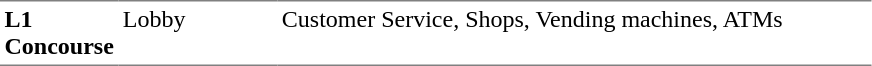<table table border=0 cellspacing=0 cellpadding=3>
<tr>
<td style="border-bottom:solid 1px gray; border-top:solid 1px gray;" valign=top width=50><strong>L1<br>Concourse</strong></td>
<td style="border-bottom:solid 1px gray; border-top:solid 1px gray;" valign=top width=100>Lobby</td>
<td style="border-bottom:solid 1px gray; border-top:solid 1px gray;" valign=top width=390>Customer Service, Shops, Vending machines, ATMs</td>
</tr>
</table>
